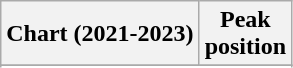<table class="wikitable sortable plainrowheaders" style="text-align:center">
<tr>
<th scope="col">Chart (2021-2023)</th>
<th scope="col">Peak<br> position</th>
</tr>
<tr>
</tr>
<tr>
</tr>
</table>
